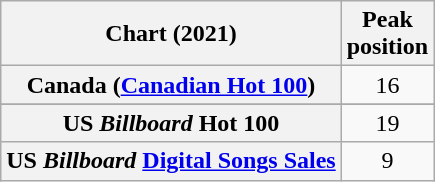<table class="wikitable sortable plainrowheaders" style="text-align:center">
<tr>
<th scope="col">Chart (2021)</th>
<th scope="col">Peak<br>position</th>
</tr>
<tr>
<th scope="row">Canada (<a href='#'>Canadian Hot 100</a>)</th>
<td>16</td>
</tr>
<tr>
</tr>
<tr>
</tr>
<tr>
</tr>
<tr>
<th scope="row">US <em>Billboard</em> Hot 100</th>
<td>19</td>
</tr>
<tr>
<th scope="row">US <em>Billboard</em> <a href='#'>Digital Songs Sales</a></th>
<td>9</td>
</tr>
</table>
